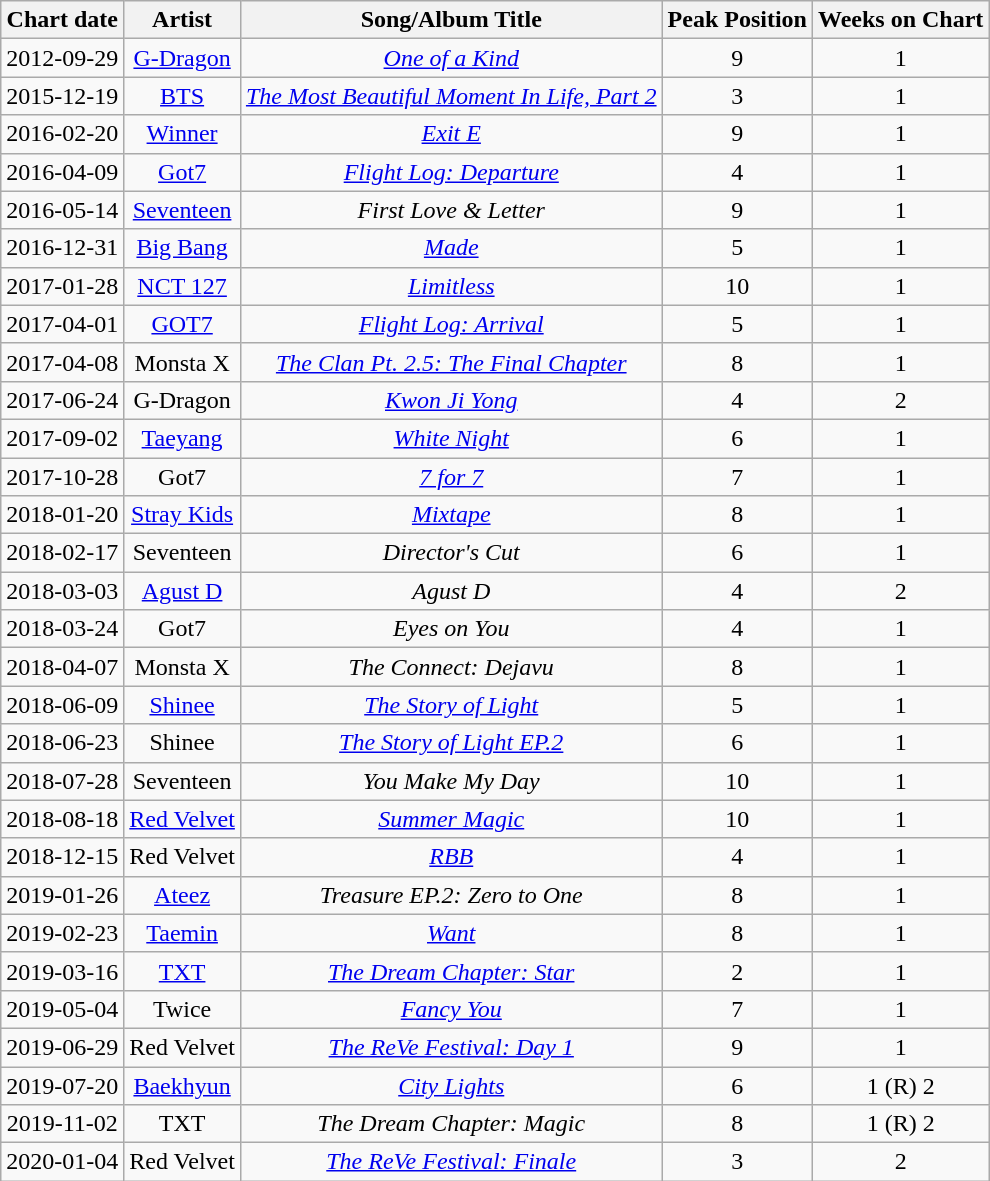<table class="wikitable sortable" style="text-align:center">
<tr>
<th>Chart date</th>
<th>Artist</th>
<th>Song/Album Title</th>
<th>Peak Position</th>
<th>Weeks on Chart</th>
</tr>
<tr>
<td>2012-09-29</td>
<td><a href='#'>G-Dragon</a></td>
<td><em><a href='#'>One of a Kind</a></em></td>
<td>9</td>
<td>1</td>
</tr>
<tr>
<td>2015-12-19</td>
<td><a href='#'>BTS</a></td>
<td><em><a href='#'>The Most Beautiful Moment In Life, Part 2</a></em></td>
<td>3</td>
<td>1</td>
</tr>
<tr>
<td>2016-02-20</td>
<td><a href='#'>Winner</a></td>
<td><em><a href='#'>Exit E</a></em></td>
<td>9</td>
<td>1</td>
</tr>
<tr>
<td>2016-04-09</td>
<td><a href='#'>Got7</a></td>
<td><em><a href='#'>Flight Log: Departure</a></em></td>
<td>4</td>
<td>1</td>
</tr>
<tr>
<td>2016-05-14</td>
<td><a href='#'>Seventeen</a></td>
<td><em>First Love & Letter</em></td>
<td>9</td>
<td>1</td>
</tr>
<tr>
<td>2016-12-31</td>
<td><a href='#'>Big Bang</a></td>
<td><em><a href='#'>Made</a></em></td>
<td>5</td>
<td>1</td>
</tr>
<tr>
<td>2017-01-28</td>
<td><a href='#'>NCT 127</a></td>
<td><em><a href='#'>Limitless</a></em></td>
<td>10</td>
<td>1</td>
</tr>
<tr>
<td>2017-04-01</td>
<td><a href='#'>GOT7</a></td>
<td><em><a href='#'>Flight Log: Arrival</a></em></td>
<td>5</td>
<td>1</td>
</tr>
<tr>
<td>2017-04-08</td>
<td>Monsta X</td>
<td><em><a href='#'>The Clan Pt. 2.5: The Final Chapter</a></em></td>
<td>8</td>
<td>1</td>
</tr>
<tr>
<td>2017-06-24</td>
<td>G-Dragon</td>
<td><em><a href='#'>Kwon Ji Yong</a></em></td>
<td>4</td>
<td>2</td>
</tr>
<tr>
<td>2017-09-02</td>
<td><a href='#'>Taeyang</a></td>
<td><em><a href='#'>White Night</a></em></td>
<td>6</td>
<td>1</td>
</tr>
<tr>
<td>2017-10-28</td>
<td>Got7</td>
<td><em><a href='#'>7 for 7</a></em></td>
<td>7</td>
<td>1</td>
</tr>
<tr>
<td>2018-01-20</td>
<td><a href='#'>Stray Kids</a></td>
<td><em><a href='#'>Mixtape</a></em></td>
<td>8</td>
<td>1</td>
</tr>
<tr>
<td>2018-02-17</td>
<td>Seventeen</td>
<td><em>Director's Cut</em></td>
<td>6</td>
<td>1</td>
</tr>
<tr>
<td>2018-03-03</td>
<td><a href='#'>Agust D</a></td>
<td><em>Agust D</em></td>
<td>4</td>
<td>2</td>
</tr>
<tr>
<td>2018-03-24</td>
<td>Got7</td>
<td><em>Eyes on You</em></td>
<td>4</td>
<td>1</td>
</tr>
<tr>
<td>2018-04-07</td>
<td>Monsta X</td>
<td><em>The Connect: Dejavu</em></td>
<td>8</td>
<td>1</td>
</tr>
<tr>
<td>2018-06-09</td>
<td><a href='#'>Shinee</a></td>
<td><em><a href='#'>The Story of Light</a></em></td>
<td>5</td>
<td>1</td>
</tr>
<tr>
<td>2018-06-23</td>
<td>Shinee</td>
<td><em><a href='#'>The Story of Light EP.2</a></em></td>
<td>6</td>
<td>1</td>
</tr>
<tr>
<td>2018-07-28</td>
<td>Seventeen</td>
<td><em>You Make My Day</em></td>
<td>10</td>
<td>1</td>
</tr>
<tr>
<td>2018-08-18</td>
<td><a href='#'>Red Velvet</a></td>
<td><em><a href='#'>Summer Magic</a></em></td>
<td>10</td>
<td>1</td>
</tr>
<tr>
<td>2018-12-15</td>
<td>Red Velvet</td>
<td><em><a href='#'>RBB</a></em></td>
<td>4</td>
<td>1</td>
</tr>
<tr>
<td>2019-01-26</td>
<td><a href='#'>Ateez</a></td>
<td><em>Treasure EP.2: Zero to One</em></td>
<td>8</td>
<td>1</td>
</tr>
<tr>
<td>2019-02-23</td>
<td><a href='#'>Taemin</a></td>
<td><em><a href='#'>Want</a></em></td>
<td>8</td>
<td>1</td>
</tr>
<tr>
<td>2019-03-16</td>
<td><a href='#'>TXT</a></td>
<td><em><a href='#'>The Dream Chapter: Star</a></em></td>
<td>2</td>
<td>1</td>
</tr>
<tr>
<td>2019-05-04</td>
<td>Twice</td>
<td><em><a href='#'>Fancy You</a></em></td>
<td>7</td>
<td>1</td>
</tr>
<tr>
<td>2019-06-29</td>
<td>Red Velvet</td>
<td><em><a href='#'>The ReVe Festival: Day 1</a></em></td>
<td>9</td>
<td>1</td>
</tr>
<tr>
<td>2019-07-20</td>
<td><a href='#'>Baekhyun</a></td>
<td><em><a href='#'>City Lights</a></em></td>
<td>6</td>
<td>1 (R) 2</td>
</tr>
<tr>
<td>2019-11-02</td>
<td>TXT</td>
<td><em>The Dream Chapter: Magic</em></td>
<td>8</td>
<td>1 (R) 2</td>
</tr>
<tr>
<td>2020-01-04</td>
<td>Red Velvet</td>
<td><em><a href='#'>The ReVe Festival: Finale</a></em></td>
<td>3</td>
<td>2</td>
</tr>
</table>
